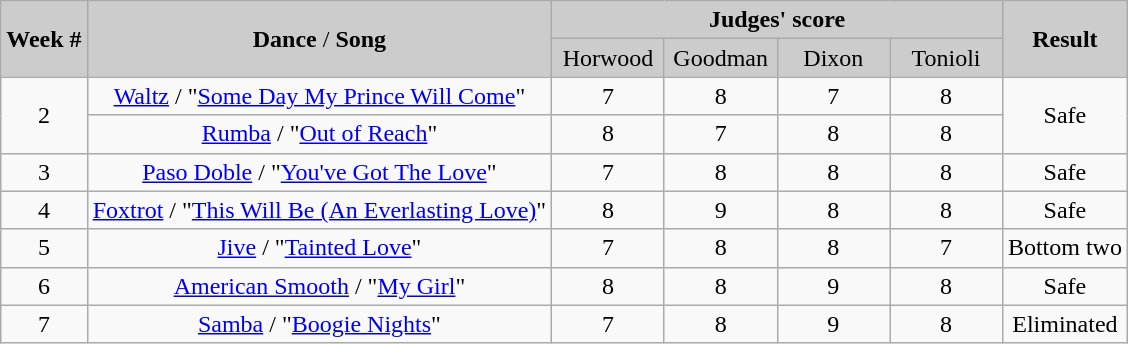<table class="wikitable" style="float:left;">
<tr style="text-align:Center; background:#ccc;">
<td rowspan="2"><strong>Week #</strong></td>
<td rowspan="2"><strong>Dance</strong> / <strong>Song</strong></td>
<td colspan="4"><strong>Judges' score</strong></td>
<td rowspan="2"><strong>Result</strong></td>
</tr>
<tr style="text-align:center; background:#ccc;">
<td style="width:10%; ">Horwood</td>
<td style="width:10%; ">Goodman</td>
<td style="width:10%; ">Dixon</td>
<td style="width:10%; ">Tonioli</td>
</tr>
<tr style="text-align:center;">
<td rowspan=2>2</td>
<td><a href='#'>Waltz</a> / "<a href='#'>Some Day My Prince Will Come</a>"</td>
<td>7</td>
<td>8</td>
<td>7</td>
<td>8</td>
<td rowspan=2>Safe</td>
</tr>
<tr style="text-align:center;">
<td><a href='#'>Rumba</a> / "<a href='#'>Out of Reach</a>"</td>
<td>8</td>
<td>7</td>
<td>8</td>
<td>8</td>
</tr>
<tr style="text-align:center;">
<td>3</td>
<td><a href='#'>Paso Doble</a> / "<a href='#'>You've Got The Love</a>"</td>
<td>7</td>
<td>8</td>
<td>8</td>
<td>8</td>
<td>Safe</td>
</tr>
<tr style="text-align:center;">
<td>4</td>
<td><a href='#'>Foxtrot</a> / "<a href='#'>This Will Be (An Everlasting Love)</a>"</td>
<td>8</td>
<td>9</td>
<td>8</td>
<td>8</td>
<td>Safe</td>
</tr>
<tr style="text-align:center;">
<td>5</td>
<td><a href='#'>Jive</a> / "<a href='#'>Tainted Love</a>"</td>
<td>7</td>
<td>8</td>
<td>8</td>
<td>7</td>
<td>Bottom two</td>
</tr>
<tr style="text-align:center;">
<td>6</td>
<td><a href='#'>American Smooth</a> / "<a href='#'>My Girl</a>"</td>
<td>8</td>
<td>8</td>
<td>9</td>
<td>8</td>
<td>Safe</td>
</tr>
<tr style="text-align:center;">
<td>7</td>
<td><a href='#'>Samba</a> / "<a href='#'>Boogie Nights</a>"</td>
<td>7</td>
<td>8</td>
<td>9</td>
<td>8</td>
<td>Eliminated</td>
</tr>
</table>
